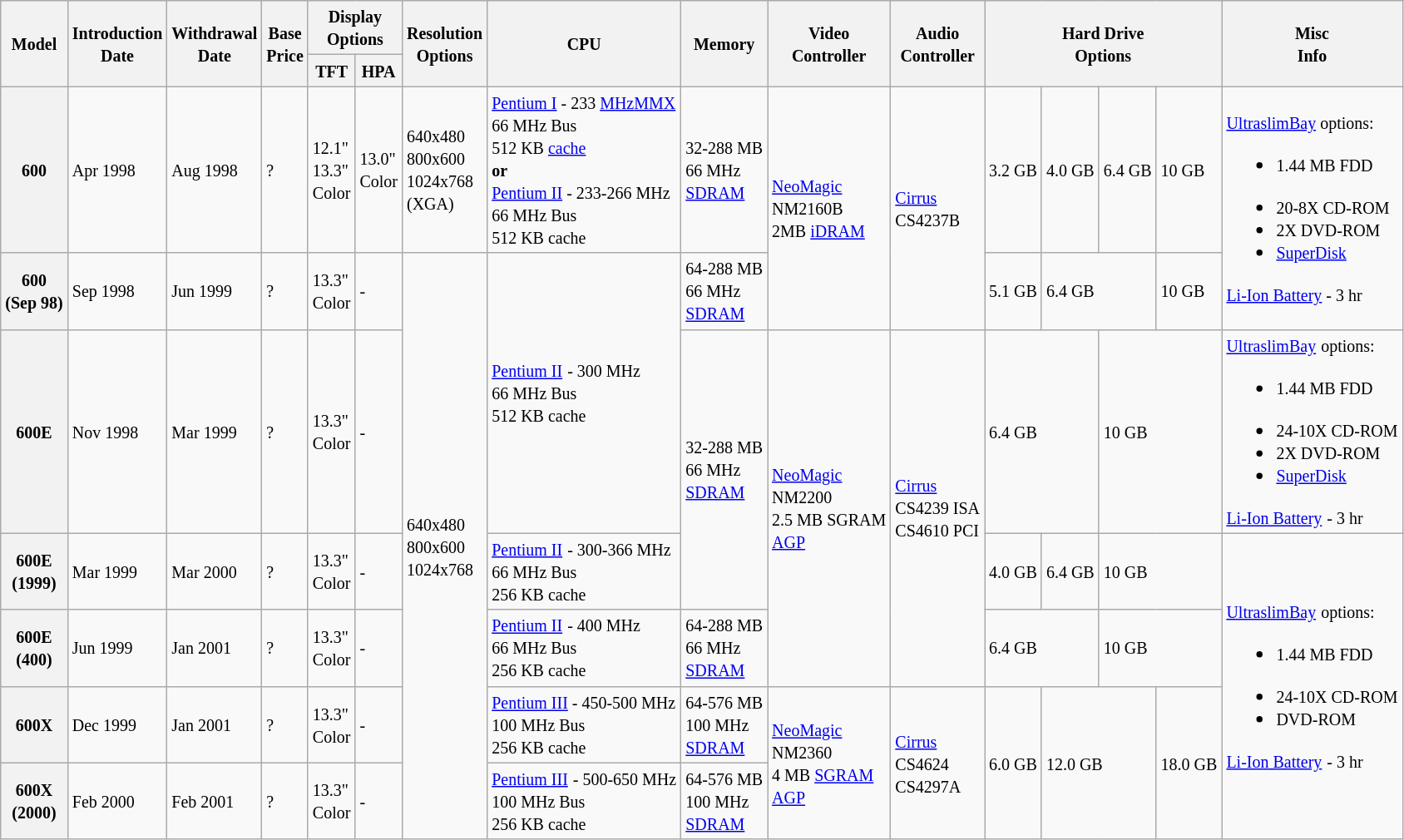<table class="wikitable">
<tr>
<th rowspan="2"><small>Model</small></th>
<th rowspan="2"><small>Introduction</small><br><small>Date</small></th>
<th rowspan="2"><small>Withdrawal</small><br><small>Date</small></th>
<th rowspan="2"><small>Base</small><br><small>Price</small></th>
<th colspan="2"><small>Display</small><br><small>Options</small></th>
<th rowspan="2"><small>Resolution</small><br><small>Options</small></th>
<th rowspan="2"><small>CPU</small></th>
<th rowspan="2"><small>Memory</small></th>
<th rowspan="2"><small>Video</small><br><small>Controller</small></th>
<th rowspan="2"><small>Audio</small><br><small>Controller</small></th>
<th colspan="4" rowspan="2"><small>Hard Drive</small><br><small>Options</small></th>
<th rowspan="2"><small>Misc</small><br><small>Info</small></th>
</tr>
<tr>
<th><small>TFT</small></th>
<th><small>HPA</small></th>
</tr>
<tr>
<th><small>600</small></th>
<td><small>Apr 1998</small></td>
<td><small>Aug 1998</small></td>
<td><small>?</small></td>
<td><small>12.1"</small><br><small>13.3"</small><br><small>Color</small></td>
<td><small>13.0"</small><br><small>Color</small></td>
<td><small>640x480</small><br><small>800x600</small><br><small>1024x768</small><br><small>(XGA)</small></td>
<td><small><a href='#'>Pentium I</a> - 233 <a href='#'>MHz</a></small><small><a href='#'>MMX</a></small><br><small>66 MHz Bus</small><br><small>512 KB <a href='#'>cache</a></small><br><small><strong>or</strong></small><br><small><a href='#'>Pentium II</a> - 233-266 MHz</small><br><small>66 MHz Bus</small><br><small>512 KB cache</small></td>
<td><small>32-288 MB</small><br><small>66 MHz</small><br><a href='#'><small>SDRAM</small></a></td>
<td rowspan="2"><small><a href='#'>NeoMagic</a></small><br><small>NM2160B</small><br><small>2MB <a href='#'>iDRAM</a></small></td>
<td rowspan="2"><a href='#'><small>Cirrus</small></a><br><small>CS4237B</small></td>
<td><small>3.2 GB</small></td>
<td><small>4.0 GB</small></td>
<td><small>6.4 GB</small></td>
<td><small>10 GB</small></td>
<td rowspan="2"><small><a href='#'>UltraslimBay</a> options:</small><br><ul><li><small>1.44 MB FDD</small></li></ul><ul><li><small>20-8X CD-ROM</small></li><li><small>2X DVD-ROM</small></li><li><small><a href='#'>SuperDisk</a></small></li></ul><small><a href='#'>Li-Ion Battery</a> - 3 hr</small></td>
</tr>
<tr>
<th><small>600</small><br><small>(Sep 98)</small></th>
<td><small>Sep 1998</small></td>
<td><small>Jun 1999</small></td>
<td><small>?</small></td>
<td><small>13.3"</small><br><small>Color</small></td>
<td><small>-</small></td>
<td rowspan="6"><small>640x480</small><br><small>800x600</small><br><small>1024x768</small></td>
<td rowspan="2"><a href='#'><small>Pentium II</small></a> <small>- 300 MHz</small><br><small>66 MHz Bus</small><br><small>512 KB cache</small></td>
<td><small>64-288 MB</small><br><small>66 MHz</small><br><small><a href='#'>SDRAM</a></small></td>
<td><small>5.1 GB</small></td>
<td colspan="2"><small>6.4 GB</small></td>
<td><small>10 GB</small></td>
</tr>
<tr>
<th><small>600E</small></th>
<td><small>Nov 1998</small></td>
<td><small>Mar 1999</small></td>
<td><small>?</small></td>
<td><small>13.3"</small><br><small>Color</small></td>
<td><small>-</small></td>
<td rowspan="2"><small>32-288 MB</small><br><small>66 MHz</small><br><small><a href='#'>SDRAM</a></small></td>
<td rowspan="3"><small><a href='#'>NeoMagic</a></small><br><small>NM2200</small><br><small>2.5 MB SGRAM</small><br><small><a href='#'>AGP</a></small></td>
<td rowspan="3"><a href='#'><small>Cirrus</small></a><br><small>CS4239 ISA</small><br><small>CS4610 PCI</small></td>
<td colspan="2"><small>6.4 GB</small></td>
<td colspan="2"><small>10 GB</small></td>
<td><a href='#'><small>UltraslimBay</small></a> <small>options:</small><br><ul><li><small>1.44 MB FDD</small></li></ul><ul><li><small>24-10X CD-ROM</small></li><li><small>2X DVD-ROM</small></li><li><small><a href='#'>SuperDisk</a></small></li></ul><a href='#'><small>Li-Ion Battery</small></a> <small>- 3 hr</small></td>
</tr>
<tr>
<th><small>600E</small><br><small>(1999)</small></th>
<td><small>Mar 1999</small></td>
<td><small>Mar 2000</small></td>
<td><small>?</small></td>
<td><small>13.3"</small><br><small>Color</small></td>
<td><small>-</small></td>
<td><a href='#'><small>Pentium II</small></a> <small>- 300-366 MHz</small><br><small>66 MHz Bus</small><br><small>256 KB cache</small></td>
<td><small>4.0 GB</small></td>
<td><small>6.4 GB</small></td>
<td colspan="2"><small>10 GB</small></td>
<td rowspan="4"><a href='#'><small>UltraslimBay</small></a> <small>options:</small><br><ul><li><small>1.44 MB FDD</small></li></ul><ul><li><small>24-10X CD-ROM</small></li><li><small>DVD-ROM</small></li></ul><a href='#'><small>Li-Ion Battery</small></a> <small>- 3 hr</small></td>
</tr>
<tr>
<th><small>600E</small><br><small>(400)</small></th>
<td><small>Jun 1999</small></td>
<td><small>Jan 2001</small></td>
<td><small>?</small></td>
<td><small>13.3"</small><br><small>Color</small></td>
<td><small>-</small></td>
<td><a href='#'><small>Pentium II</small></a> <small>- 400 MHz</small><br><small>66 MHz Bus</small><br><small>256 KB cache</small></td>
<td><small>64-288 MB</small><br><small>66 MHz</small><br><small><a href='#'>SDRAM</a></small></td>
<td colspan="2"><small>6.4 GB</small></td>
<td colspan="2"><small>10 GB</small></td>
</tr>
<tr>
<th><small>600X</small></th>
<td><small>Dec 1999</small></td>
<td><small>Jan 2001</small></td>
<td><small>?</small></td>
<td><small>13.3"</small><br><small>Color</small></td>
<td><small>-</small></td>
<td><small><a href='#'>Pentium III</a> - 450-500 MHz</small><br><small>100 MHz Bus</small><br><small>256 KB cache</small></td>
<td><small>64-576 MB</small><br><small>100 MHz</small><br><small><a href='#'>SDRAM</a></small></td>
<td rowspan="2"><small><a href='#'>NeoMagic</a></small><br><small>NM2360</small><br><small>4 MB <a href='#'>SGRAM</a></small><br><small><a href='#'>AGP</a></small></td>
<td rowspan="2"><small><a href='#'>Cirrus</a></small><br><small>CS4624</small><br><small>CS4297A</small></td>
<td rowspan="2"><small>6.0 GB</small></td>
<td colspan="2" rowspan="2"><small>12.0 GB</small></td>
<td rowspan="2"><small>18.0 GB</small></td>
</tr>
<tr>
<th><small>600X</small><br><small>(2000)</small></th>
<td><small>Feb 2000</small></td>
<td><small>Feb 2001</small></td>
<td><small>?</small></td>
<td><small>13.3"</small><br><small>Color</small></td>
<td><small>-</small></td>
<td><a href='#'><small>Pentium III</small></a> <small>- 500-650 MHz</small><br><small>100 MHz Bus</small><br><small>256 KB cache</small></td>
<td><small>64-576 MB</small><br><small>100 MHz</small><br><small><a href='#'>SDRAM</a></small></td>
</tr>
</table>
